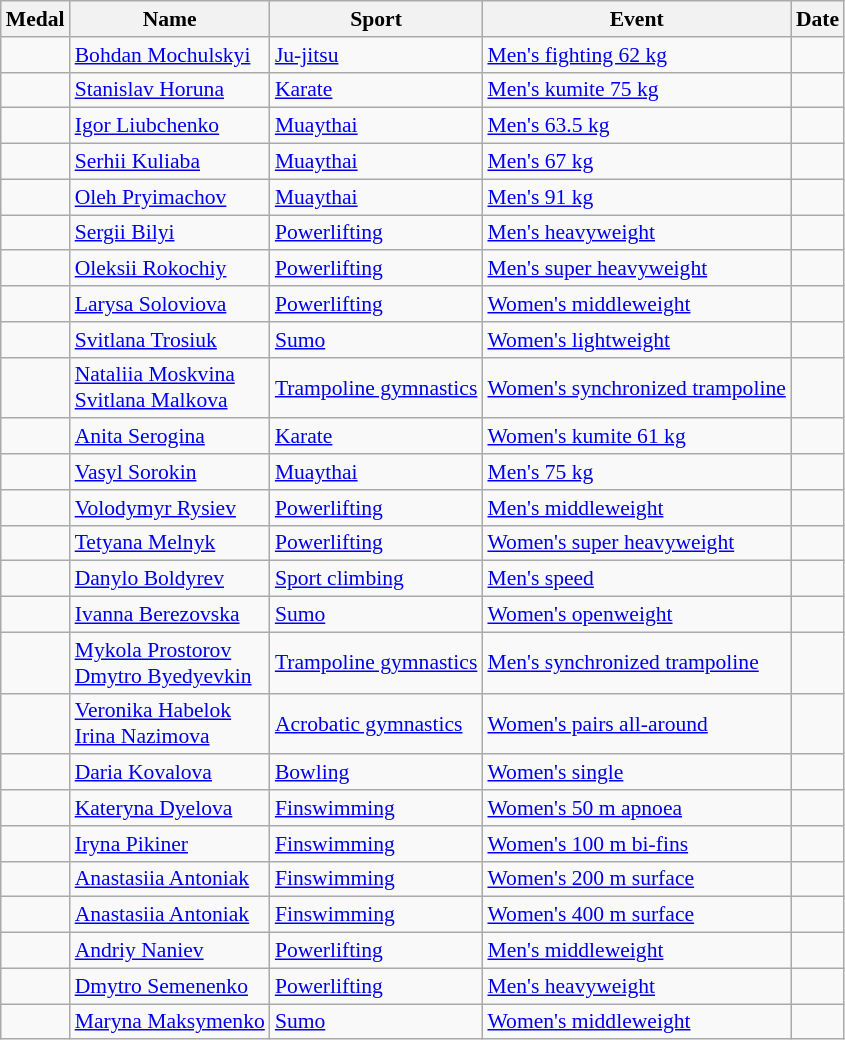<table class="wikitable sortable" style="font-size:90%">
<tr>
<th>Medal</th>
<th>Name</th>
<th>Sport</th>
<th>Event</th>
<th>Date</th>
</tr>
<tr>
<td></td>
<td><a href='#'>Bohdan Mochulskyi</a></td>
<td><a href='#'>Ju-jitsu</a></td>
<td><a href='#'>Men's fighting 62 kg</a></td>
<td></td>
</tr>
<tr>
<td></td>
<td><a href='#'>Stanislav Horuna</a></td>
<td><a href='#'>Karate</a></td>
<td><a href='#'>Men's kumite 75 kg</a></td>
<td></td>
</tr>
<tr>
<td></td>
<td><a href='#'>Igor Liubchenko</a></td>
<td><a href='#'>Muaythai</a></td>
<td><a href='#'>Men's 63.5 kg</a></td>
<td></td>
</tr>
<tr>
<td></td>
<td><a href='#'>Serhii Kuliaba</a></td>
<td><a href='#'>Muaythai</a></td>
<td><a href='#'>Men's 67 kg</a></td>
<td></td>
</tr>
<tr>
<td></td>
<td><a href='#'>Oleh Pryimachov</a></td>
<td><a href='#'>Muaythai</a></td>
<td><a href='#'>Men's 91 kg</a></td>
<td></td>
</tr>
<tr>
<td></td>
<td><a href='#'>Sergii Bilyi</a></td>
<td><a href='#'>Powerlifting</a></td>
<td><a href='#'>Men's heavyweight</a></td>
<td></td>
</tr>
<tr>
<td></td>
<td><a href='#'>Oleksii Rokochiy</a></td>
<td><a href='#'>Powerlifting</a></td>
<td><a href='#'>Men's super heavyweight</a></td>
<td></td>
</tr>
<tr>
<td></td>
<td><a href='#'>Larysa Soloviova</a></td>
<td><a href='#'>Powerlifting</a></td>
<td><a href='#'>Women's middleweight</a></td>
<td></td>
</tr>
<tr>
<td></td>
<td><a href='#'>Svitlana Trosiuk</a></td>
<td><a href='#'>Sumo</a></td>
<td><a href='#'>Women's lightweight</a></td>
<td></td>
</tr>
<tr>
<td></td>
<td><a href='#'>Nataliia Moskvina</a><br><a href='#'>Svitlana Malkova</a></td>
<td><a href='#'>Trampoline gymnastics</a></td>
<td><a href='#'>Women's synchronized trampoline</a></td>
<td></td>
</tr>
<tr>
<td></td>
<td><a href='#'>Anita Serogina</a></td>
<td><a href='#'>Karate</a></td>
<td><a href='#'>Women's kumite 61 kg</a></td>
<td></td>
</tr>
<tr>
<td></td>
<td><a href='#'>Vasyl Sorokin</a></td>
<td><a href='#'>Muaythai</a></td>
<td><a href='#'>Men's 75 kg</a></td>
<td></td>
</tr>
<tr>
<td></td>
<td><a href='#'>Volodymyr Rysiev</a></td>
<td><a href='#'>Powerlifting</a></td>
<td><a href='#'>Men's middleweight</a></td>
<td></td>
</tr>
<tr>
<td></td>
<td><a href='#'>Tetyana Melnyk</a></td>
<td><a href='#'>Powerlifting</a></td>
<td><a href='#'>Women's super heavyweight</a></td>
<td></td>
</tr>
<tr>
<td></td>
<td><a href='#'>Danylo Boldyrev</a></td>
<td><a href='#'>Sport climbing</a></td>
<td><a href='#'>Men's speed</a></td>
<td></td>
</tr>
<tr>
<td></td>
<td><a href='#'>Ivanna Berezovska</a></td>
<td><a href='#'>Sumo</a></td>
<td><a href='#'>Women's openweight</a></td>
<td></td>
</tr>
<tr>
<td></td>
<td><a href='#'>Mykola Prostorov</a><br><a href='#'>Dmytro Byedyevkin</a></td>
<td><a href='#'>Trampoline gymnastics</a></td>
<td><a href='#'>Men's synchronized trampoline</a></td>
<td></td>
</tr>
<tr>
<td></td>
<td><a href='#'>Veronika Habelok</a><br><a href='#'>Irina Nazimova</a></td>
<td><a href='#'>Acrobatic gymnastics</a></td>
<td><a href='#'>Women's pairs all-around</a></td>
<td></td>
</tr>
<tr>
<td></td>
<td><a href='#'>Daria Kovalova</a></td>
<td><a href='#'>Bowling</a></td>
<td><a href='#'>Women's single</a></td>
<td></td>
</tr>
<tr>
<td></td>
<td><a href='#'>Kateryna Dyelova</a></td>
<td><a href='#'>Finswimming</a></td>
<td><a href='#'>Women's 50 m apnoea</a></td>
<td></td>
</tr>
<tr>
<td></td>
<td><a href='#'>Iryna Pikiner</a></td>
<td><a href='#'>Finswimming</a></td>
<td><a href='#'>Women's 100 m bi-fins</a></td>
<td></td>
</tr>
<tr>
<td></td>
<td><a href='#'>Anastasiia Antoniak</a></td>
<td><a href='#'>Finswimming</a></td>
<td><a href='#'>Women's 200 m surface</a></td>
<td></td>
</tr>
<tr>
<td></td>
<td><a href='#'>Anastasiia Antoniak</a></td>
<td><a href='#'>Finswimming</a></td>
<td><a href='#'>Women's 400 m surface</a></td>
<td></td>
</tr>
<tr>
<td></td>
<td><a href='#'>Andriy Naniev</a></td>
<td><a href='#'>Powerlifting</a></td>
<td><a href='#'>Men's middleweight</a></td>
<td></td>
</tr>
<tr>
<td></td>
<td><a href='#'>Dmytro Semenenko</a></td>
<td><a href='#'>Powerlifting</a></td>
<td><a href='#'>Men's heavyweight</a></td>
<td></td>
</tr>
<tr>
<td></td>
<td><a href='#'>Maryna Maksymenko</a></td>
<td><a href='#'>Sumo</a></td>
<td><a href='#'>Women's middleweight</a></td>
<td></td>
</tr>
</table>
